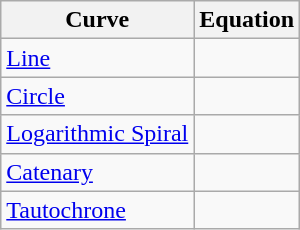<table class="wikitable" border="1">
<tr>
<th>Curve</th>
<th>Equation</th>
</tr>
<tr>
<td><a href='#'>Line</a></td>
<td></td>
</tr>
<tr>
<td><a href='#'>Circle</a></td>
<td></td>
</tr>
<tr>
<td><a href='#'>Logarithmic Spiral</a></td>
<td></td>
</tr>
<tr>
<td><a href='#'>Catenary</a></td>
<td></td>
</tr>
<tr>
<td><a href='#'>Tautochrone</a></td>
<td></td>
</tr>
</table>
